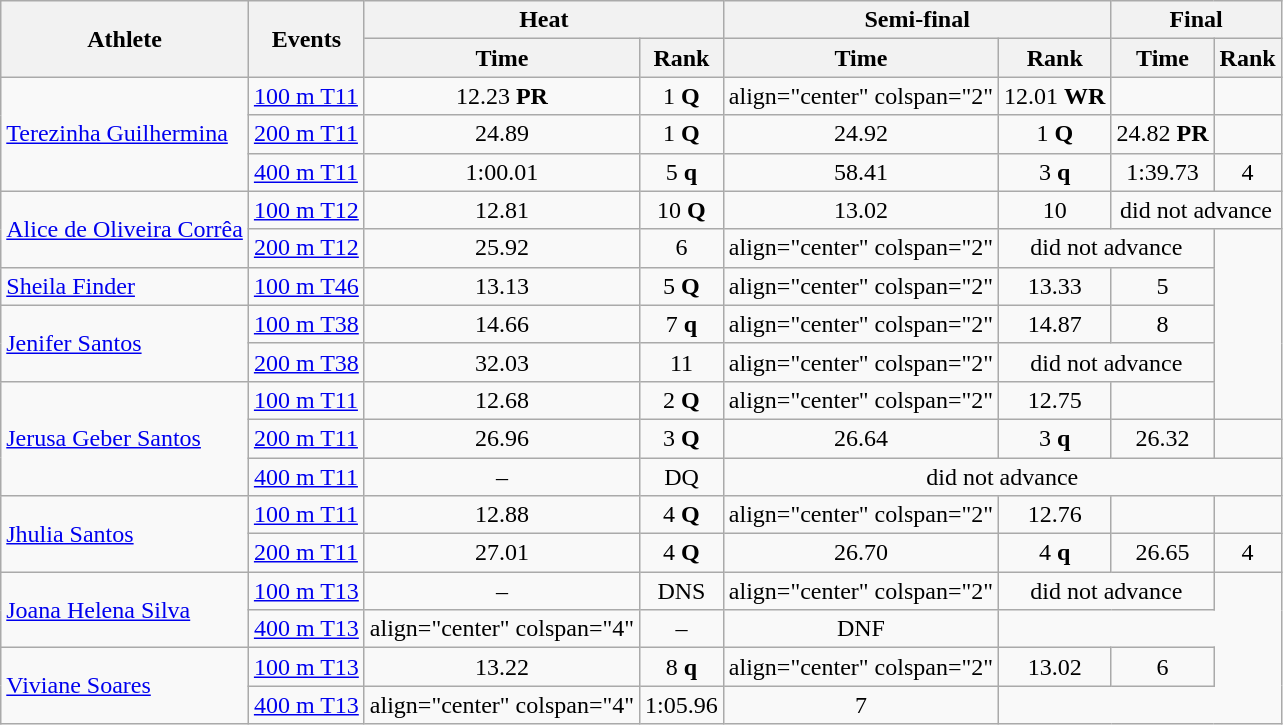<table class=wikitable>
<tr>
<th rowspan="2">Athlete</th>
<th rowspan="2">Events</th>
<th colspan="2">Heat</th>
<th colspan="2">Semi-final</th>
<th colspan="2">Final</th>
</tr>
<tr>
<th>Time</th>
<th>Rank</th>
<th>Time</th>
<th>Rank</th>
<th>Time</th>
<th>Rank</th>
</tr>
<tr>
<td rowspan="3"><a href='#'>Terezinha Guilhermina</a></td>
<td><a href='#'>100 m T11</a></td>
<td align="center">12.23 <strong>PR</strong></td>
<td align="center">1 <strong>Q</strong></td>
<td>align="center" colspan="2" </td>
<td align="center">12.01 <strong>WR</strong></td>
<td align="center"></td>
</tr>
<tr>
<td><a href='#'>200 m T11</a></td>
<td align="center">24.89</td>
<td align="center">1 <strong>Q</strong></td>
<td align="center">24.92</td>
<td align="center">1 <strong>Q</strong></td>
<td align="center">24.82 <strong>PR</strong></td>
<td align="center"></td>
</tr>
<tr>
<td><a href='#'>400 m T11</a></td>
<td align="center">1:00.01</td>
<td align="center">5 <strong>q</strong></td>
<td align="center">58.41</td>
<td align="center">3 <strong>q</strong></td>
<td align="center">1:39.73</td>
<td align="center">4</td>
</tr>
<tr>
<td rowspan="2"><a href='#'>Alice de Oliveira Corrêa</a></td>
<td><a href='#'>100 m T12</a></td>
<td align="center">12.81</td>
<td align="center">10 <strong>Q</strong></td>
<td align="center">13.02</td>
<td align="center">10</td>
<td align="center" colspan="2">did not advance</td>
</tr>
<tr>
<td><a href='#'>200 m T12</a></td>
<td align="center">25.92</td>
<td align="center">6</td>
<td>align="center" colspan="2" </td>
<td align="center" colspan="2">did not advance</td>
</tr>
<tr>
<td><a href='#'>Sheila Finder</a></td>
<td><a href='#'>100 m T46</a></td>
<td align="center">13.13</td>
<td align="center">5 <strong>Q</strong></td>
<td>align="center" colspan="2" </td>
<td align="center">13.33</td>
<td align="center">5</td>
</tr>
<tr>
<td rowspan="2"><a href='#'>Jenifer Santos</a></td>
<td><a href='#'>100 m T38</a></td>
<td align="center">14.66</td>
<td align="center">7 <strong>q</strong></td>
<td>align="center" colspan="2" </td>
<td align="center">14.87</td>
<td align="center">8</td>
</tr>
<tr>
<td><a href='#'>200 m T38</a></td>
<td align="center">32.03</td>
<td align="center">11</td>
<td>align="center" colspan="2" </td>
<td align="center" colspan="2">did not advance</td>
</tr>
<tr>
<td rowspan="3"><a href='#'>Jerusa Geber Santos</a></td>
<td><a href='#'>100 m T11</a></td>
<td align="center">12.68</td>
<td align="center">2 <strong>Q</strong></td>
<td>align="center" colspan="2" </td>
<td align="center">12.75</td>
<td align="center"></td>
</tr>
<tr>
<td><a href='#'>200 m T11</a></td>
<td align="center">26.96</td>
<td align="center">3 <strong>Q</strong></td>
<td align="center">26.64</td>
<td align="center">3 <strong>q</strong></td>
<td align="center">26.32</td>
<td align="center"></td>
</tr>
<tr>
<td><a href='#'>400 m T11</a></td>
<td align="center">–</td>
<td align="center">DQ</td>
<td align="center" colspan="4">did not advance</td>
</tr>
<tr>
<td rowspan="2"><a href='#'>Jhulia Santos</a></td>
<td><a href='#'>100 m T11</a></td>
<td align="center">12.88</td>
<td align="center">4 <strong>Q</strong></td>
<td>align="center" colspan="2" </td>
<td align="center">12.76</td>
<td align="center"></td>
</tr>
<tr>
<td><a href='#'>200 m T11</a></td>
<td align="center">27.01</td>
<td align="center">4 <strong>Q</strong></td>
<td align="center">26.70</td>
<td align="center">4 <strong>q</strong></td>
<td align="center">26.65</td>
<td align="center">4</td>
</tr>
<tr>
<td rowspan="2"><a href='#'>Joana Helena Silva</a></td>
<td><a href='#'>100 m T13</a></td>
<td align="center">–</td>
<td align="center">DNS</td>
<td>align="center" colspan="2" </td>
<td align="center" colspan="2">did not advance</td>
</tr>
<tr>
<td><a href='#'>400 m T13</a></td>
<td>align="center" colspan="4" </td>
<td align="center">–</td>
<td align="center">DNF</td>
</tr>
<tr>
<td rowspan="2"><a href='#'>Viviane Soares</a></td>
<td><a href='#'>100 m T13</a></td>
<td align="center">13.22</td>
<td align="center">8 <strong>q</strong></td>
<td>align="center" colspan="2" </td>
<td align="center">13.02</td>
<td align="center">6</td>
</tr>
<tr>
<td><a href='#'>400 m T13</a></td>
<td>align="center" colspan="4" </td>
<td align="center">1:05.96</td>
<td align="center">7</td>
</tr>
</table>
